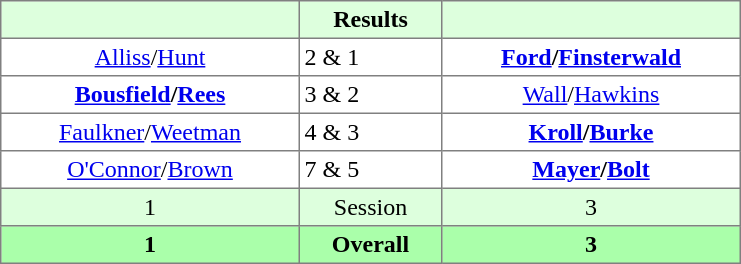<table border="1" cellpadding="3" style="border-collapse:collapse; text-align:center;">
<tr style="background:#dfd;">
<th style="width:12em;"></th>
<th style="width:5.5em;">Results</th>
<th style="width:12em;"></th>
</tr>
<tr>
<td><a href='#'>Alliss</a>/<a href='#'>Hunt</a></td>
<td align=left> 2 & 1</td>
<td><strong><a href='#'>Ford</a>/<a href='#'>Finsterwald</a></strong></td>
</tr>
<tr>
<td><strong><a href='#'>Bousfield</a>/<a href='#'>Rees</a></strong></td>
<td align=left> 3 & 2</td>
<td><a href='#'>Wall</a>/<a href='#'>Hawkins</a></td>
</tr>
<tr>
<td><a href='#'>Faulkner</a>/<a href='#'>Weetman</a></td>
<td align=left> 4 & 3</td>
<td><strong><a href='#'>Kroll</a>/<a href='#'>Burke</a></strong></td>
</tr>
<tr>
<td><a href='#'>O'Connor</a>/<a href='#'>Brown</a></td>
<td align=left> 7 & 5</td>
<td><strong><a href='#'>Mayer</a>/<a href='#'>Bolt</a></strong></td>
</tr>
<tr style="background:#dfd;">
<td>1</td>
<td>Session</td>
<td>3</td>
</tr>
<tr style="background:#afa;">
<th>1</th>
<th>Overall</th>
<th>3</th>
</tr>
</table>
